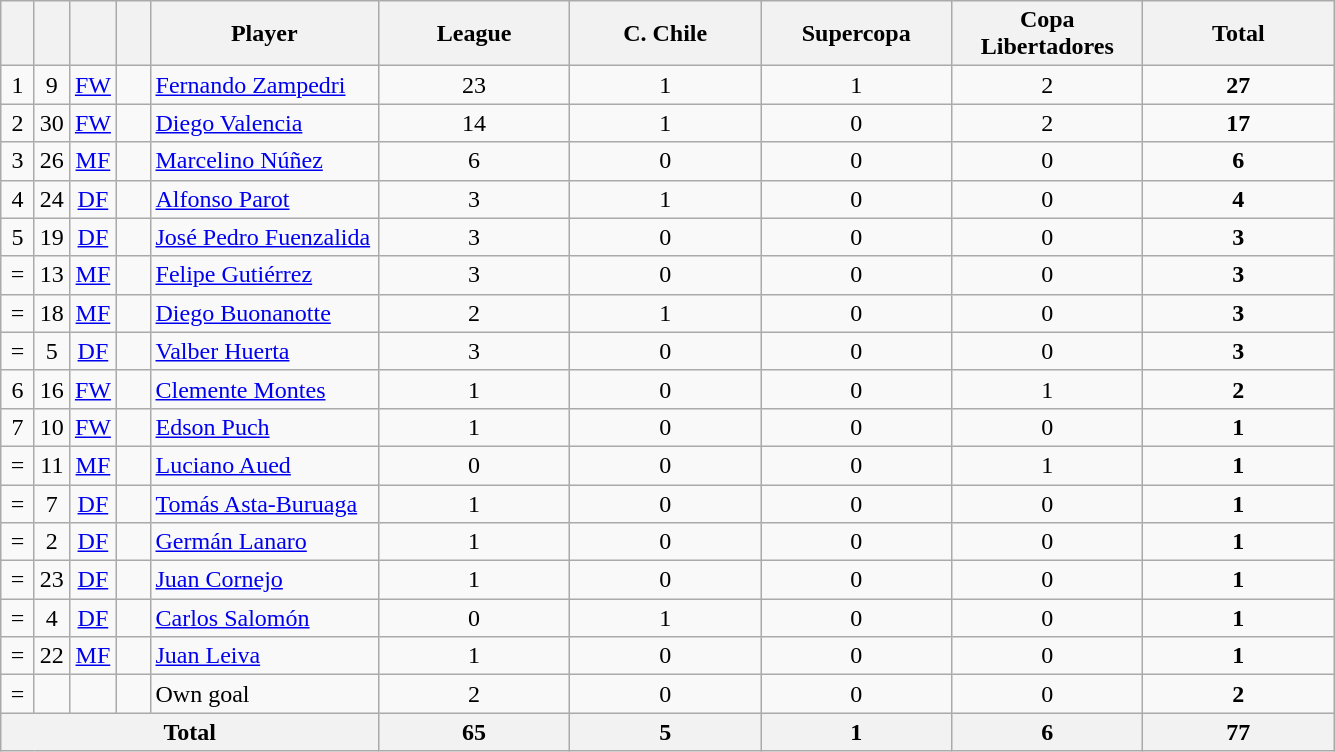<table class="wikitable sortable" style="text-align:center">
<tr>
<th width=15></th>
<th width=15></th>
<th width=15></th>
<th width=15></th>
<th width=145>Player</th>
<th width=120>League</th>
<th width=120>C. Chile</th>
<th width=120>Supercopa</th>
<th width=120>Copa<br>Libertadores</th>
<th width=120>Total</th>
</tr>
<tr>
<td>1</td>
<td>9</td>
<td><a href='#'>FW</a></td>
<td></td>
<td align=left><a href='#'>Fernando Zampedri</a></td>
<td>23</td>
<td>1</td>
<td>1</td>
<td>2</td>
<td><strong>27</strong></td>
</tr>
<tr>
<td>2</td>
<td>30</td>
<td><a href='#'>FW</a></td>
<td></td>
<td align=left><a href='#'>Diego Valencia</a></td>
<td>14</td>
<td>1</td>
<td>0</td>
<td>2</td>
<td><strong>17</strong></td>
</tr>
<tr>
<td>3</td>
<td>26</td>
<td><a href='#'>MF</a></td>
<td></td>
<td align=left><a href='#'>Marcelino Núñez</a></td>
<td>6</td>
<td>0</td>
<td>0</td>
<td>0</td>
<td><strong>6</strong></td>
</tr>
<tr>
<td>4</td>
<td>24</td>
<td><a href='#'>DF</a></td>
<td></td>
<td align=left><a href='#'>Alfonso Parot</a></td>
<td>3</td>
<td>1</td>
<td>0</td>
<td>0</td>
<td><strong>4</strong></td>
</tr>
<tr>
<td>5</td>
<td>19</td>
<td><a href='#'>DF</a></td>
<td></td>
<td align=left><a href='#'>José Pedro Fuenzalida</a></td>
<td>3</td>
<td>0</td>
<td>0</td>
<td>0</td>
<td><strong>3</strong></td>
</tr>
<tr>
<td>=</td>
<td>13</td>
<td><a href='#'>MF</a></td>
<td></td>
<td align=left><a href='#'>Felipe Gutiérrez</a></td>
<td>3</td>
<td>0</td>
<td>0</td>
<td>0</td>
<td><strong>3</strong></td>
</tr>
<tr>
<td>=</td>
<td>18</td>
<td><a href='#'>MF</a></td>
<td></td>
<td align=left><a href='#'>Diego Buonanotte</a></td>
<td>2</td>
<td>1</td>
<td>0</td>
<td>0</td>
<td><strong>3</strong></td>
</tr>
<tr>
<td>=</td>
<td>5</td>
<td><a href='#'>DF</a></td>
<td></td>
<td align=left><a href='#'>Valber Huerta</a></td>
<td>3</td>
<td>0</td>
<td>0</td>
<td>0</td>
<td><strong>3</strong></td>
</tr>
<tr>
<td>6</td>
<td>16</td>
<td><a href='#'>FW</a></td>
<td></td>
<td align=left><a href='#'>Clemente Montes</a></td>
<td>1</td>
<td>0</td>
<td>0</td>
<td>1</td>
<td><strong>2</strong></td>
</tr>
<tr>
<td>7</td>
<td>10</td>
<td><a href='#'>FW</a></td>
<td></td>
<td align=left><a href='#'>Edson Puch</a></td>
<td>1</td>
<td>0</td>
<td>0</td>
<td>0</td>
<td><strong>1</strong></td>
</tr>
<tr>
<td>=</td>
<td>11</td>
<td><a href='#'>MF</a></td>
<td></td>
<td align=left><a href='#'>Luciano Aued</a></td>
<td>0</td>
<td>0</td>
<td>0</td>
<td>1</td>
<td><strong>1</strong></td>
</tr>
<tr>
<td>=</td>
<td>7</td>
<td><a href='#'>DF</a></td>
<td></td>
<td align=left><a href='#'>Tomás Asta-Buruaga</a></td>
<td>1</td>
<td>0</td>
<td>0</td>
<td>0</td>
<td><strong>1</strong></td>
</tr>
<tr>
<td>=</td>
<td>2</td>
<td><a href='#'>DF</a></td>
<td></td>
<td align=left><a href='#'>Germán Lanaro</a></td>
<td>1</td>
<td>0</td>
<td>0</td>
<td>0</td>
<td><strong>1</strong></td>
</tr>
<tr>
<td>=</td>
<td>23</td>
<td><a href='#'>DF</a></td>
<td></td>
<td align=left><a href='#'>Juan Cornejo</a></td>
<td>1</td>
<td>0</td>
<td>0</td>
<td>0</td>
<td><strong>1</strong></td>
</tr>
<tr>
<td>=</td>
<td>4</td>
<td><a href='#'>DF</a></td>
<td></td>
<td align=left><a href='#'>Carlos Salomón</a></td>
<td>0</td>
<td>1</td>
<td>0</td>
<td>0</td>
<td><strong>1</strong></td>
</tr>
<tr>
<td>=</td>
<td>22</td>
<td><a href='#'>MF</a></td>
<td></td>
<td align=left><a href='#'>Juan Leiva</a></td>
<td>1</td>
<td>0</td>
<td>0</td>
<td>0</td>
<td><strong>1</strong></td>
</tr>
<tr>
<td>=</td>
<td></td>
<td></td>
<td></td>
<td align=left>Own goal</td>
<td>2</td>
<td>0</td>
<td>0</td>
<td>0</td>
<td><strong>2</strong></td>
</tr>
<tr>
<th colspan=5>Total</th>
<th>65</th>
<th>5</th>
<th>1</th>
<th>6</th>
<th>77</th>
</tr>
</table>
